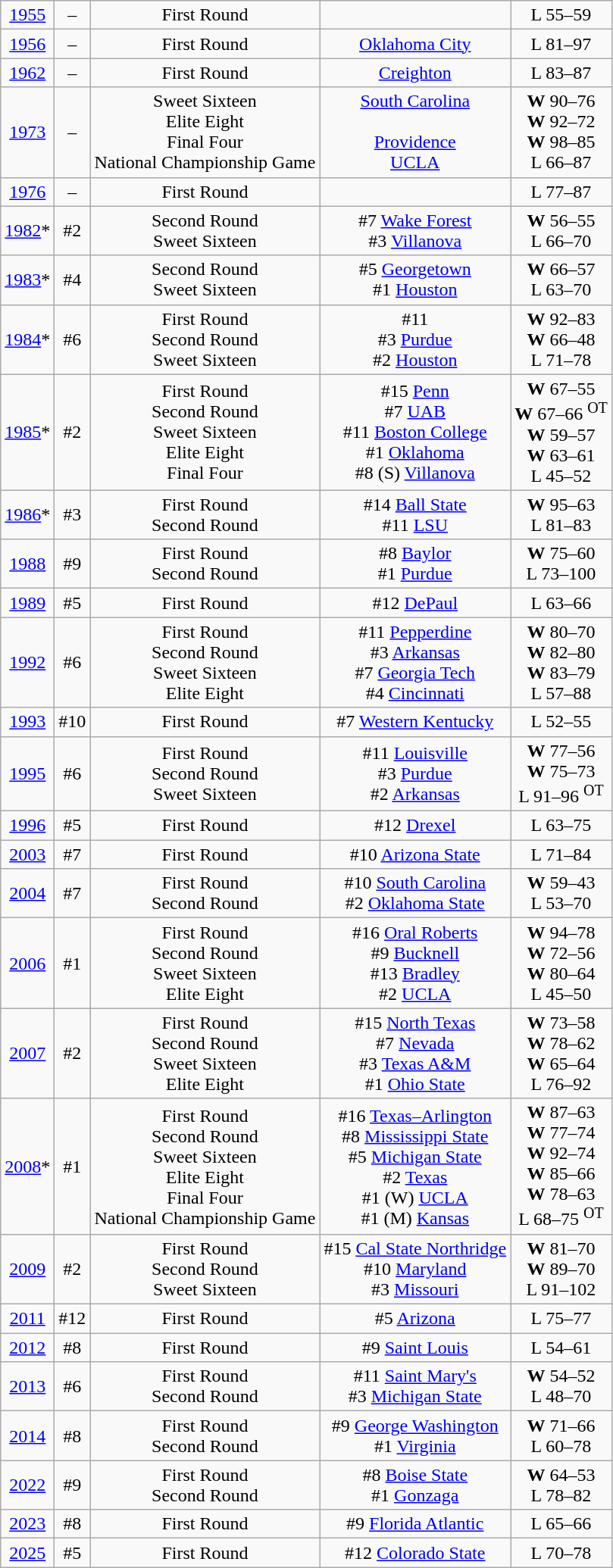<table class="wikitable">
<tr align="center">
<td><a href='#'>1955</a></td>
<td>–</td>
<td>First Round</td>
<td></td>
<td>L 55–59</td>
</tr>
<tr style="text-align:center;">
<td><a href='#'>1956</a></td>
<td>–</td>
<td>First Round</td>
<td><a href='#'>Oklahoma City</a></td>
<td>L 81–97</td>
</tr>
<tr style="text-align:center;">
<td><a href='#'>1962</a></td>
<td>–</td>
<td>First Round</td>
<td><a href='#'>Creighton</a></td>
<td>L 83–87</td>
</tr>
<tr style="text-align:center;">
<td><a href='#'>1973</a></td>
<td>–</td>
<td>Sweet Sixteen<br>Elite Eight<br>Final Four<br>National Championship Game</td>
<td><a href='#'>South Carolina</a><br><br><a href='#'>Providence</a><br><a href='#'>UCLA</a></td>
<td><strong>W</strong> 90–76<br><strong>W</strong> 92–72<br><strong>W</strong> 98–85<br>L 66–87</td>
</tr>
<tr style="text-align:center;">
<td><a href='#'>1976</a></td>
<td>–</td>
<td>First Round</td>
<td></td>
<td>L 77–87</td>
</tr>
<tr style="text-align:center;">
<td><a href='#'>1982</a>*</td>
<td>#2</td>
<td>Second Round<br>Sweet Sixteen</td>
<td>#7 <a href='#'>Wake Forest</a><br>#3 <a href='#'>Villanova</a></td>
<td><strong>W</strong> 56–55<br>L 66–70</td>
</tr>
<tr style="text-align:center;">
<td><a href='#'>1983</a>*</td>
<td>#4</td>
<td>Second Round<br>Sweet Sixteen</td>
<td>#5 <a href='#'>Georgetown</a><br>#1 <a href='#'>Houston</a></td>
<td><strong>W</strong> 66–57<br>L 63–70</td>
</tr>
<tr style="text-align:center;">
<td><a href='#'>1984</a>*</td>
<td>#6</td>
<td>First Round<br>Second Round<br>Sweet Sixteen</td>
<td>#11 <br>#3 <a href='#'>Purdue</a><br>#2 <a href='#'>Houston</a></td>
<td><strong>W</strong> 92–83<br><strong>W</strong> 66–48<br>L 71–78</td>
</tr>
<tr style="text-align:center;">
<td><a href='#'>1985</a>*</td>
<td>#2</td>
<td>First Round<br>Second Round<br>Sweet Sixteen<br>Elite Eight<br>Final Four</td>
<td>#15 <a href='#'>Penn</a><br>#7 <a href='#'>UAB</a><br>#11 <a href='#'>Boston College</a><br>#1 <a href='#'>Oklahoma</a><br>#8 (S) <a href='#'>Villanova</a></td>
<td><strong>W</strong> 67–55<br><strong>W</strong> 67–66 <sup>OT</sup><br><strong>W</strong> 59–57<br><strong>W</strong> 63–61<br>L 45–52</td>
</tr>
<tr style="text-align:center;">
<td><a href='#'>1986</a>*</td>
<td>#3</td>
<td>First Round<br>Second Round</td>
<td>#14 <a href='#'>Ball State</a><br>#11 <a href='#'>LSU</a></td>
<td><strong>W</strong> 95–63<br>L 81–83</td>
</tr>
<tr style="text-align:center;">
<td><a href='#'>1988</a></td>
<td>#9</td>
<td>First Round<br>Second Round</td>
<td>#8 <a href='#'>Baylor</a><br>#1 <a href='#'>Purdue</a></td>
<td><strong>W</strong> 75–60<br>L 73–100</td>
</tr>
<tr style="text-align:center;">
<td><a href='#'>1989</a></td>
<td>#5</td>
<td>First Round</td>
<td>#12 <a href='#'>DePaul</a></td>
<td>L 63–66</td>
</tr>
<tr style="text-align:center;">
<td><a href='#'>1992</a></td>
<td>#6</td>
<td>First Round<br>Second Round<br>Sweet Sixteen<br>Elite Eight</td>
<td>#11 <a href='#'>Pepperdine</a><br>#3 <a href='#'>Arkansas</a><br>#7 <a href='#'>Georgia Tech</a><br>#4 <a href='#'>Cincinnati</a></td>
<td><strong>W</strong> 80–70<br><strong>W</strong> 82–80<br><strong>W</strong> 83–79<br>L 57–88</td>
</tr>
<tr style="text-align:center;">
<td><a href='#'>1993</a></td>
<td>#10</td>
<td>First Round</td>
<td>#7 <a href='#'>Western Kentucky</a></td>
<td>L 52–55</td>
</tr>
<tr style="text-align:center;">
<td><a href='#'>1995</a></td>
<td>#6</td>
<td>First Round<br>Second Round<br>Sweet Sixteen</td>
<td>#11 <a href='#'>Louisville</a><br>#3 <a href='#'>Purdue</a><br>#2 <a href='#'>Arkansas</a></td>
<td><strong>W</strong> 77–56<br><strong>W</strong> 75–73<br>L 91–96 <sup>OT</sup></td>
</tr>
<tr style="text-align:center;">
<td><a href='#'>1996</a></td>
<td>#5</td>
<td>First Round</td>
<td>#12 <a href='#'>Drexel</a></td>
<td>L 63–75</td>
</tr>
<tr style="text-align:center;">
<td><a href='#'>2003</a></td>
<td>#7</td>
<td>First Round</td>
<td>#10 <a href='#'>Arizona State</a></td>
<td>L 71–84</td>
</tr>
<tr style="text-align:center;">
<td><a href='#'>2004</a></td>
<td>#7</td>
<td>First Round<br>Second Round</td>
<td>#10 <a href='#'>South Carolina</a><br>#2 <a href='#'>Oklahoma State</a></td>
<td><strong>W</strong> 59–43<br>L 53–70</td>
</tr>
<tr style="text-align:center;">
<td><a href='#'>2006</a></td>
<td>#1</td>
<td>First Round<br>Second Round<br>Sweet Sixteen<br>Elite Eight</td>
<td>#16 <a href='#'>Oral Roberts</a><br>#9 <a href='#'>Bucknell</a><br>#13 <a href='#'>Bradley</a><br>#2 <a href='#'>UCLA</a></td>
<td><strong>W</strong> 94–78<br><strong>W</strong> 72–56<br><strong>W</strong> 80–64<br>L 45–50</td>
</tr>
<tr style="text-align:center;">
<td><a href='#'>2007</a></td>
<td>#2</td>
<td>First Round<br>Second Round<br>Sweet Sixteen<br>Elite Eight</td>
<td>#15 <a href='#'>North Texas</a><br>#7 <a href='#'>Nevada</a><br>#3 <a href='#'>Texas A&M</a><br>#1 <a href='#'>Ohio State</a></td>
<td><strong>W</strong> 73–58<br><strong>W</strong> 78–62<br><strong>W</strong> 65–64<br>L 76–92</td>
</tr>
<tr style="text-align:center;">
<td><a href='#'>2008</a>*</td>
<td>#1</td>
<td>First Round<br>Second Round<br>Sweet Sixteen<br>Elite Eight<br>Final Four<br>National Championship Game</td>
<td>#16 <a href='#'>Texas–Arlington</a><br>#8 <a href='#'>Mississippi State</a><br>#5 <a href='#'>Michigan State</a><br>#2 <a href='#'>Texas</a><br>#1 (W) <a href='#'>UCLA</a><br>#1 (M) <a href='#'>Kansas</a></td>
<td><strong>W</strong> 87–63<br><strong>W</strong> 77–74<br><strong>W</strong> 92–74<br><strong>W</strong> 85–66<br><strong>W</strong> 78–63<br>L 68–75 <sup>OT</sup></td>
</tr>
<tr style="text-align:center;">
<td><a href='#'>2009</a></td>
<td>#2</td>
<td>First Round<br>Second Round<br>Sweet Sixteen</td>
<td>#15 <a href='#'>Cal State Northridge</a><br>#10 <a href='#'>Maryland</a><br>#3 <a href='#'>Missouri</a></td>
<td><strong>W</strong> 81–70<br><strong>W</strong> 89–70<br>L 91–102</td>
</tr>
<tr style="text-align:center;">
<td><a href='#'>2011</a></td>
<td>#12</td>
<td>First Round</td>
<td>#5 <a href='#'>Arizona</a></td>
<td>L 75–77</td>
</tr>
<tr style="text-align:center;">
<td><a href='#'>2012</a></td>
<td>#8</td>
<td>First Round</td>
<td>#9 <a href='#'>Saint Louis</a></td>
<td>L 54–61</td>
</tr>
<tr style="text-align:center;">
<td><a href='#'>2013</a></td>
<td>#6</td>
<td>First Round<br>Second Round</td>
<td>#11 <a href='#'>Saint Mary's</a><br>#3 <a href='#'>Michigan State</a></td>
<td><strong>W</strong> 54–52<br>L 48–70</td>
</tr>
<tr style="text-align:center;">
<td><a href='#'>2014</a></td>
<td>#8</td>
<td>First Round<br>Second Round</td>
<td>#9 <a href='#'>George Washington</a><br>#1 <a href='#'>Virginia</a></td>
<td><strong>W</strong> 71–66<br>L 60–78</td>
</tr>
<tr style="text-align:center;">
<td><a href='#'>2022</a></td>
<td>#9</td>
<td>First Round<br>Second Round</td>
<td>#8 <a href='#'>Boise State</a><br>#1 <a href='#'>Gonzaga</a></td>
<td><strong>W</strong> 64–53<br> L 78–82</td>
</tr>
<tr style="text-align:center;">
<td><a href='#'>2023</a></td>
<td>#8</td>
<td>First Round</td>
<td>#9 <a href='#'>Florida Atlantic</a></td>
<td>L 65–66</td>
</tr>
<tr style="text-align:center;">
<td><a href='#'>2025</a></td>
<td>#5</td>
<td>First Round</td>
<td>#12 <a href='#'>Colorado State</a></td>
<td>L 70–78</td>
</tr>
</table>
